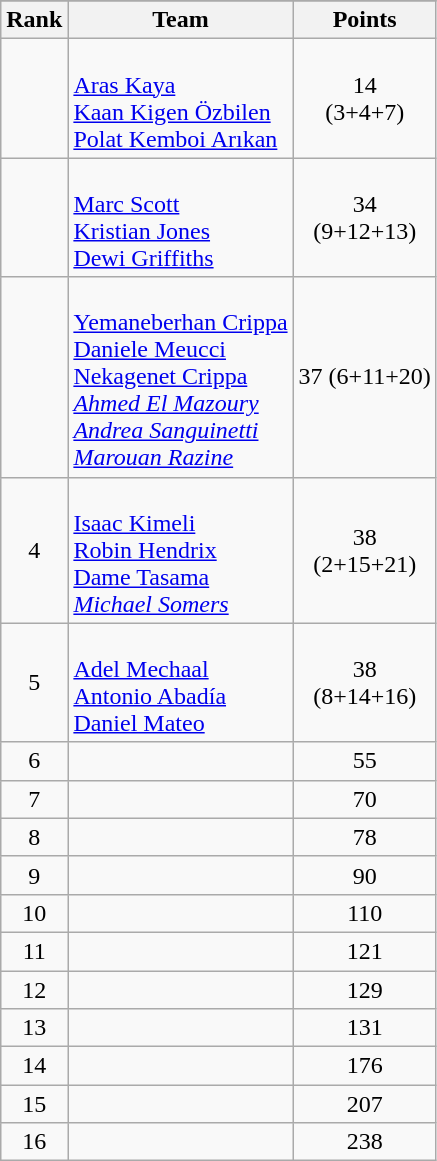<table class="wikitable" style="text-align:center;">
<tr>
</tr>
<tr>
<th>Rank</th>
<th>Team</th>
<th>Points</th>
</tr>
<tr>
<td></td>
<td align=left><br><a href='#'>Aras Kaya</a><br><a href='#'>Kaan Kigen Özbilen</a><br><a href='#'>Polat Kemboi Arıkan</a></td>
<td>14<br>(3+4+7)</td>
</tr>
<tr>
<td></td>
<td align=left><br><a href='#'>Marc Scott</a><br><a href='#'>Kristian Jones</a><br><a href='#'>Dewi Griffiths</a></td>
<td>34<br>(9+12+13)</td>
</tr>
<tr>
<td></td>
<td align=left><br><a href='#'>Yemaneberhan Crippa</a><br><a href='#'>Daniele Meucci</a><br><a href='#'>Nekagenet Crippa</a><br><em><a href='#'>Ahmed El Mazoury</a></em><br><em><a href='#'>Andrea Sanguinetti</a></em><br><em><a href='#'>Marouan Razine</a></em></td>
<td>37 (6+11+20)</td>
</tr>
<tr>
<td>4</td>
<td align=left><br><a href='#'>Isaac Kimeli</a><br><a href='#'>Robin Hendrix</a><br><a href='#'>Dame Tasama</a><br><em><a href='#'>Michael Somers</a></em></td>
<td>38<br>(2+15+21)</td>
</tr>
<tr>
<td>5</td>
<td align=left><br><a href='#'>Adel Mechaal</a><br><a href='#'>Antonio Abadía</a><br><a href='#'>Daniel Mateo</a></td>
<td>38<br>(8+14+16)</td>
</tr>
<tr>
<td>6</td>
<td align=left></td>
<td>55</td>
</tr>
<tr>
<td>7</td>
<td align=left></td>
<td>70</td>
</tr>
<tr>
<td>8</td>
<td align=left></td>
<td>78</td>
</tr>
<tr>
<td>9</td>
<td align=left></td>
<td>90</td>
</tr>
<tr>
<td>10</td>
<td align=left></td>
<td>110</td>
</tr>
<tr>
<td>11</td>
<td align=left></td>
<td>121</td>
</tr>
<tr>
<td>12</td>
<td align=left></td>
<td>129</td>
</tr>
<tr>
<td>13</td>
<td align=left></td>
<td>131</td>
</tr>
<tr>
<td>14</td>
<td align=left></td>
<td>176</td>
</tr>
<tr>
<td>15</td>
<td align=left></td>
<td>207</td>
</tr>
<tr>
<td>16</td>
<td align=left></td>
<td>238</td>
</tr>
</table>
